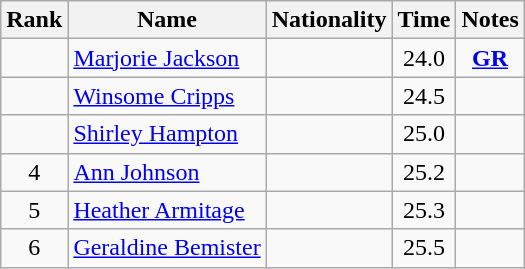<table class="wikitable sortable" style=" text-align:center">
<tr>
<th>Rank</th>
<th>Name</th>
<th>Nationality</th>
<th>Time</th>
<th>Notes</th>
</tr>
<tr>
<td></td>
<td align=left><a href='#'>Marjorie Jackson</a></td>
<td align=left></td>
<td>24.0</td>
<td><strong><a href='#'>GR</a></strong></td>
</tr>
<tr>
<td></td>
<td align=left><a href='#'>Winsome Cripps</a></td>
<td align=left></td>
<td>24.5</td>
<td></td>
</tr>
<tr>
<td></td>
<td align=left><a href='#'>Shirley Hampton</a></td>
<td align=left></td>
<td>25.0</td>
<td></td>
</tr>
<tr>
<td>4</td>
<td align=left><a href='#'>Ann Johnson</a></td>
<td align=left></td>
<td>25.2</td>
<td></td>
</tr>
<tr>
<td>5</td>
<td align=left><a href='#'>Heather Armitage</a></td>
<td align=left></td>
<td>25.3</td>
<td></td>
</tr>
<tr>
<td>6</td>
<td align=left><a href='#'>Geraldine Bemister</a></td>
<td align=left></td>
<td>25.5</td>
<td></td>
</tr>
</table>
